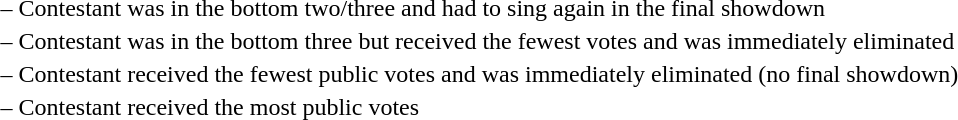<table>
<tr>
<td> –</td>
<td>Contestant was in the bottom two/three and had to sing again in the final showdown</td>
</tr>
<tr>
<td> –</td>
<td>Contestant was in the bottom three but received the fewest votes and was immediately eliminated</td>
</tr>
<tr>
<td> –</td>
<td>Contestant received the fewest public votes and was immediately eliminated (no final showdown)</td>
</tr>
<tr>
<td> –</td>
<td>Contestant received the most public votes</td>
</tr>
</table>
